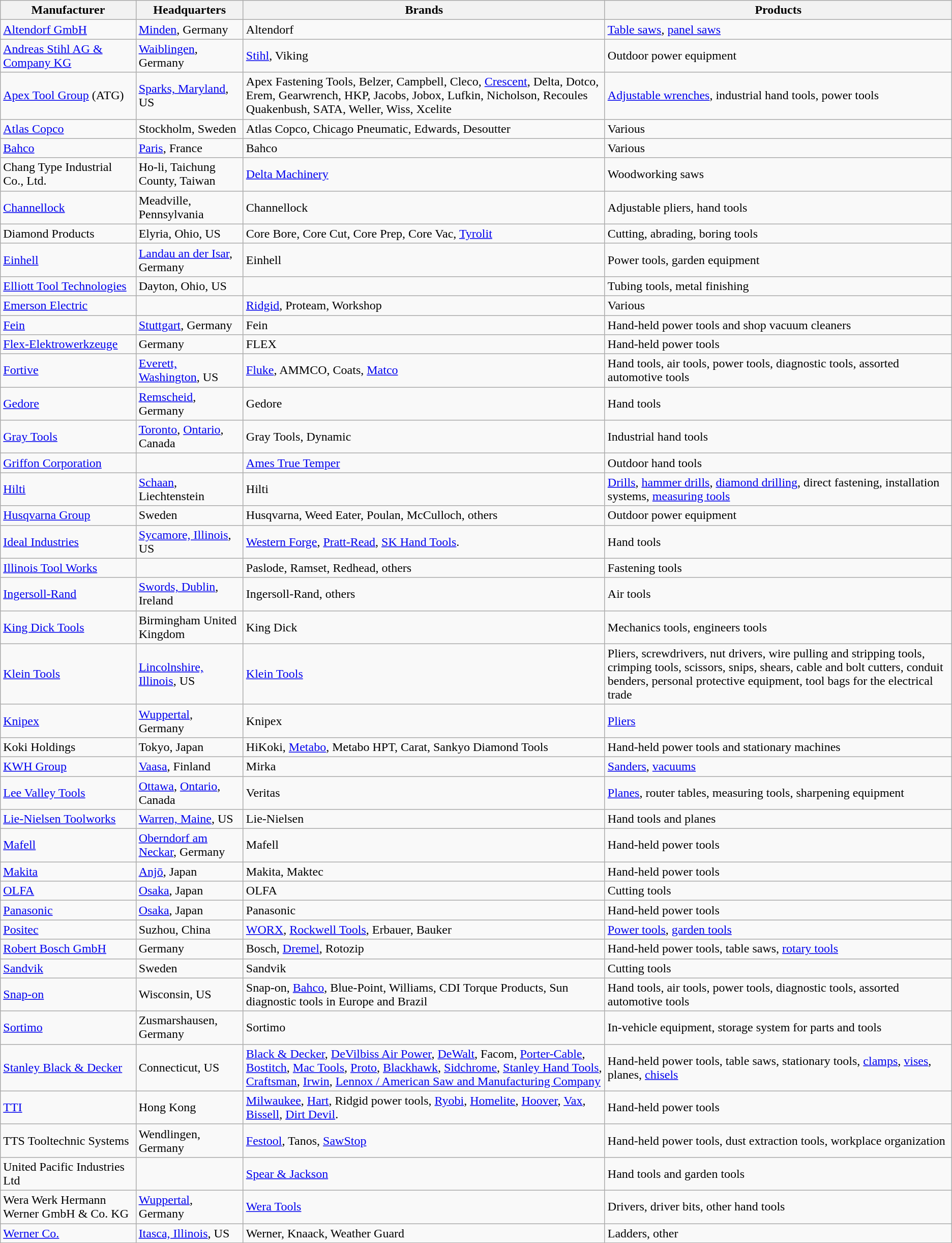<table class="wikitable sortable">
<tr>
<th>Manufacturer</th>
<th>Headquarters</th>
<th>Brands</th>
<th>Products</th>
</tr>
<tr>
<td><a href='#'>Altendorf GmbH</a></td>
<td><a href='#'>Minden</a>, Germany</td>
<td>Altendorf</td>
<td><a href='#'>Table saws</a>, <a href='#'>panel saws</a></td>
</tr>
<tr>
<td><a href='#'>Andreas Stihl AG & Company KG</a></td>
<td><a href='#'>Waiblingen</a>, Germany</td>
<td><a href='#'>Stihl</a>, Viking</td>
<td>Outdoor power equipment</td>
</tr>
<tr>
<td><a href='#'>Apex Tool Group</a> (ATG)</td>
<td><a href='#'>Sparks, Maryland</a>, US</td>
<td>Apex Fastening Tools, Belzer, Campbell, Cleco, <a href='#'>Crescent</a>, Delta, Dotco, Erem, Gearwrench, HKP, Jacobs, Jobox, Lufkin, Nicholson, Recoules Quakenbush, SATA, Weller, Wiss, Xcelite</td>
<td><a href='#'>Adjustable wrenches</a>, industrial hand tools, power tools</td>
</tr>
<tr>
<td><a href='#'>Atlas Copco</a></td>
<td>Stockholm, Sweden</td>
<td>Atlas Copco, Chicago Pneumatic, Edwards, Desoutter</td>
<td>Various</td>
</tr>
<tr>
<td><a href='#'>Bahco</a></td>
<td><a href='#'>Paris</a>, France</td>
<td>Bahco</td>
<td>Various</td>
</tr>
<tr>
<td>Chang Type Industrial Co., Ltd.</td>
<td>Ho-li, Taichung County, Taiwan</td>
<td><a href='#'>Delta Machinery</a></td>
<td>Woodworking saws</td>
</tr>
<tr>
<td><a href='#'>Channellock</a></td>
<td>Meadville, Pennsylvania</td>
<td>Channellock</td>
<td>Adjustable pliers, hand tools</td>
</tr>
<tr>
<td>Diamond Products</td>
<td>Elyria, Ohio, US</td>
<td>Core Bore, Core Cut, Core Prep, Core Vac, <a href='#'>Tyrolit</a></td>
<td>Cutting, abrading, boring tools</td>
</tr>
<tr>
<td><a href='#'>Einhell</a></td>
<td><a href='#'>Landau an der Isar</a>, Germany</td>
<td>Einhell</td>
<td>Power tools, garden equipment</td>
</tr>
<tr>
<td><a href='#'>Elliott Tool Technologies</a></td>
<td>Dayton, Ohio, US</td>
<td></td>
<td>Tubing tools, metal finishing</td>
</tr>
<tr>
<td><a href='#'>Emerson Electric</a></td>
<td></td>
<td><a href='#'>Ridgid</a>, Proteam, Workshop</td>
<td>Various</td>
</tr>
<tr>
<td><a href='#'>Fein</a></td>
<td><a href='#'>Stuttgart</a>, Germany</td>
<td>Fein</td>
<td>Hand-held power tools and shop vacuum cleaners</td>
</tr>
<tr>
<td><a href='#'>Flex-Elektrowerkzeuge</a></td>
<td>Germany</td>
<td>FLEX</td>
<td>Hand-held power tools</td>
</tr>
<tr>
<td><a href='#'>Fortive</a></td>
<td><a href='#'>Everett, Washington</a>, US</td>
<td><a href='#'>Fluke</a>, AMMCO, Coats, <a href='#'>Matco</a></td>
<td>Hand tools, air tools, power tools, diagnostic tools, assorted automotive tools</td>
</tr>
<tr>
<td><a href='#'>Gedore</a></td>
<td><a href='#'>Remscheid</a>, Germany</td>
<td>Gedore</td>
<td>Hand tools</td>
</tr>
<tr>
<td><a href='#'>Gray Tools</a></td>
<td><a href='#'>Toronto</a>, <a href='#'>Ontario</a>, Canada</td>
<td>Gray Tools, Dynamic</td>
<td>Industrial hand tools</td>
</tr>
<tr>
<td><a href='#'>Griffon Corporation</a></td>
<td></td>
<td><a href='#'>Ames True Temper</a></td>
<td>Outdoor hand tools</td>
</tr>
<tr>
<td><a href='#'>Hilti</a></td>
<td><a href='#'>Schaan</a>, Liechtenstein</td>
<td>Hilti</td>
<td><a href='#'>Drills</a>, <a href='#'>hammer drills</a>, <a href='#'>diamond drilling</a>, direct fastening, installation systems, <a href='#'>measuring tools</a></td>
</tr>
<tr>
<td><a href='#'>Husqvarna Group</a></td>
<td>Sweden</td>
<td>Husqvarna, Weed Eater, Poulan, McCulloch, others</td>
<td>Outdoor power equipment</td>
</tr>
<tr>
<td><a href='#'>Ideal Industries</a></td>
<td><a href='#'>Sycamore, Illinois</a>, US</td>
<td><a href='#'>Western Forge</a>, <a href='#'>Pratt-Read</a>, <a href='#'>SK Hand Tools</a>.</td>
<td>Hand tools</td>
</tr>
<tr>
<td><a href='#'>Illinois Tool Works</a></td>
<td></td>
<td>Paslode, Ramset, Redhead, others</td>
<td>Fastening tools</td>
</tr>
<tr>
<td><a href='#'>Ingersoll-Rand</a></td>
<td><a href='#'>Swords, Dublin</a>, Ireland</td>
<td>Ingersoll-Rand, others</td>
<td>Air tools</td>
</tr>
<tr>
<td><a href='#'>King Dick Tools</a></td>
<td>Birmingham United Kingdom</td>
<td>King Dick</td>
<td>Mechanics tools, engineers tools</td>
</tr>
<tr>
<td><a href='#'>Klein Tools</a></td>
<td><a href='#'>Lincolnshire, Illinois</a>, US</td>
<td><a href='#'>Klein Tools</a></td>
<td>Pliers, screwdrivers, nut drivers, wire pulling and stripping tools, crimping tools, scissors, snips, shears, cable and bolt cutters, conduit benders, personal protective equipment, tool bags for the electrical trade</td>
</tr>
<tr>
<td><a href='#'>Knipex</a></td>
<td><a href='#'>Wuppertal</a>, Germany</td>
<td>Knipex</td>
<td><a href='#'>Pliers</a></td>
</tr>
<tr>
<td>Koki Holdings</td>
<td>Tokyo, Japan</td>
<td>HiKoki, <a href='#'>Metabo</a>, Metabo HPT, Carat, Sankyo Diamond Tools</td>
<td>Hand-held power tools and stationary machines</td>
</tr>
<tr>
<td><a href='#'>KWH Group</a></td>
<td><a href='#'>Vaasa</a>, Finland</td>
<td>Mirka</td>
<td><a href='#'>Sanders</a>, <a href='#'>vacuums</a></td>
</tr>
<tr>
<td><a href='#'>Lee Valley Tools</a></td>
<td><a href='#'>Ottawa</a>, <a href='#'>Ontario</a>, Canada</td>
<td>Veritas</td>
<td><a href='#'>Planes</a>, router tables, measuring tools, sharpening equipment</td>
</tr>
<tr>
<td><a href='#'>Lie-Nielsen Toolworks</a></td>
<td><a href='#'>Warren, Maine</a>, US</td>
<td>Lie-Nielsen</td>
<td>Hand tools and planes</td>
</tr>
<tr>
<td><a href='#'>Mafell</a></td>
<td><a href='#'>Oberndorf am Neckar</a>, Germany</td>
<td>Mafell</td>
<td>Hand-held power tools</td>
</tr>
<tr>
<td><a href='#'>Makita</a></td>
<td><a href='#'>Anjō</a>, Japan</td>
<td>Makita, Maktec</td>
<td>Hand-held power tools</td>
</tr>
<tr>
<td><a href='#'>OLFA</a></td>
<td><a href='#'>Osaka</a>, Japan</td>
<td>OLFA</td>
<td>Cutting tools</td>
</tr>
<tr>
<td><a href='#'>Panasonic</a></td>
<td><a href='#'>Osaka</a>, Japan</td>
<td>Panasonic</td>
<td>Hand-held power tools</td>
</tr>
<tr>
<td><a href='#'>Positec</a></td>
<td>Suzhou, China</td>
<td><a href='#'>WORX</a>, <a href='#'>Rockwell Tools</a>, Erbauer, Bauker</td>
<td><a href='#'>Power tools</a>, <a href='#'>garden tools</a></td>
</tr>
<tr>
<td><a href='#'>Robert Bosch GmbH</a></td>
<td>Germany</td>
<td>Bosch, <a href='#'>Dremel</a>, Rotozip</td>
<td>Hand-held power tools, table saws, <a href='#'>rotary tools</a></td>
</tr>
<tr>
<td><a href='#'>Sandvik</a></td>
<td>Sweden</td>
<td>Sandvik</td>
<td>Cutting tools</td>
</tr>
<tr>
<td><a href='#'>Snap-on</a></td>
<td>Wisconsin, US</td>
<td>Snap-on, <a href='#'>Bahco</a>, Blue-Point, Williams, CDI Torque Products, Sun diagnostic tools in Europe and Brazil</td>
<td>Hand tools, air tools, power tools, diagnostic tools, assorted automotive tools</td>
</tr>
<tr>
<td><a href='#'>Sortimo</a></td>
<td>Zusmarshausen, Germany</td>
<td>Sortimo</td>
<td>In-vehicle equipment, storage system for parts and tools</td>
</tr>
<tr>
<td><a href='#'>Stanley Black & Decker</a></td>
<td>Connecticut, US</td>
<td><a href='#'>Black & Decker</a>, <a href='#'>DeVilbiss Air Power</a>, <a href='#'>DeWalt</a>, Facom, <a href='#'>Porter-Cable</a>, <a href='#'>Bostitch</a>, <a href='#'>Mac Tools</a>, <a href='#'>Proto</a>, <a href='#'>Blackhawk</a>, <a href='#'>Sidchrome</a>, <a href='#'>Stanley Hand Tools</a>, <a href='#'>Craftsman</a>, <a href='#'>Irwin</a>, <a href='#'>Lennox / American Saw and Manufacturing Company</a></td>
<td>Hand-held power tools, table saws, stationary tools, <a href='#'>clamps</a>, <a href='#'>vises</a>, planes, <a href='#'>chisels</a></td>
</tr>
<tr>
<td><a href='#'>TTI</a></td>
<td>Hong Kong</td>
<td><a href='#'>Milwaukee</a>, <a href='#'>Hart</a>, Ridgid power tools, <a href='#'>Ryobi</a>, <a href='#'>Homelite</a>, <a href='#'>Hoover</a>, <a href='#'>Vax</a>, <a href='#'>Bissell</a>, <a href='#'>Dirt Devil</a>.</td>
<td>Hand-held power tools</td>
</tr>
<tr>
<td>TTS Tooltechnic Systems</td>
<td>Wendlingen, Germany</td>
<td><a href='#'>Festool</a>, Tanos, <a href='#'>SawStop</a></td>
<td>Hand-held power tools, dust extraction tools, workplace organization</td>
</tr>
<tr>
<td>United Pacific Industries Ltd</td>
<td></td>
<td><a href='#'>Spear & Jackson</a></td>
<td>Hand tools and garden tools</td>
</tr>
<tr>
<td>Wera Werk Hermann Werner GmbH & Co. KG</td>
<td><a href='#'>Wuppertal</a>, Germany</td>
<td><a href='#'>Wera Tools</a></td>
<td>Drivers, driver bits, other hand tools</td>
</tr>
<tr>
<td><a href='#'>Werner Co.</a></td>
<td><a href='#'>Itasca, Illinois</a>, US</td>
<td>Werner, Knaack, Weather Guard</td>
<td>Ladders, other</td>
</tr>
</table>
